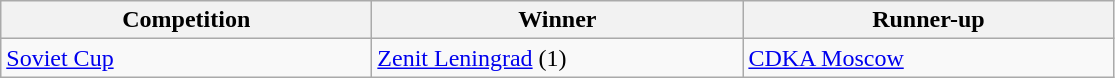<table class="wikitable">
<tr>
<th style="width:15em">Competition</th>
<th style="width:15em">Winner</th>
<th style="width:15em">Runner-up</th>
</tr>
<tr>
<td><a href='#'>Soviet Cup</a></td>
<td><a href='#'>Zenit Leningrad</a> (1)</td>
<td><a href='#'>CDKA Moscow</a></td>
</tr>
</table>
